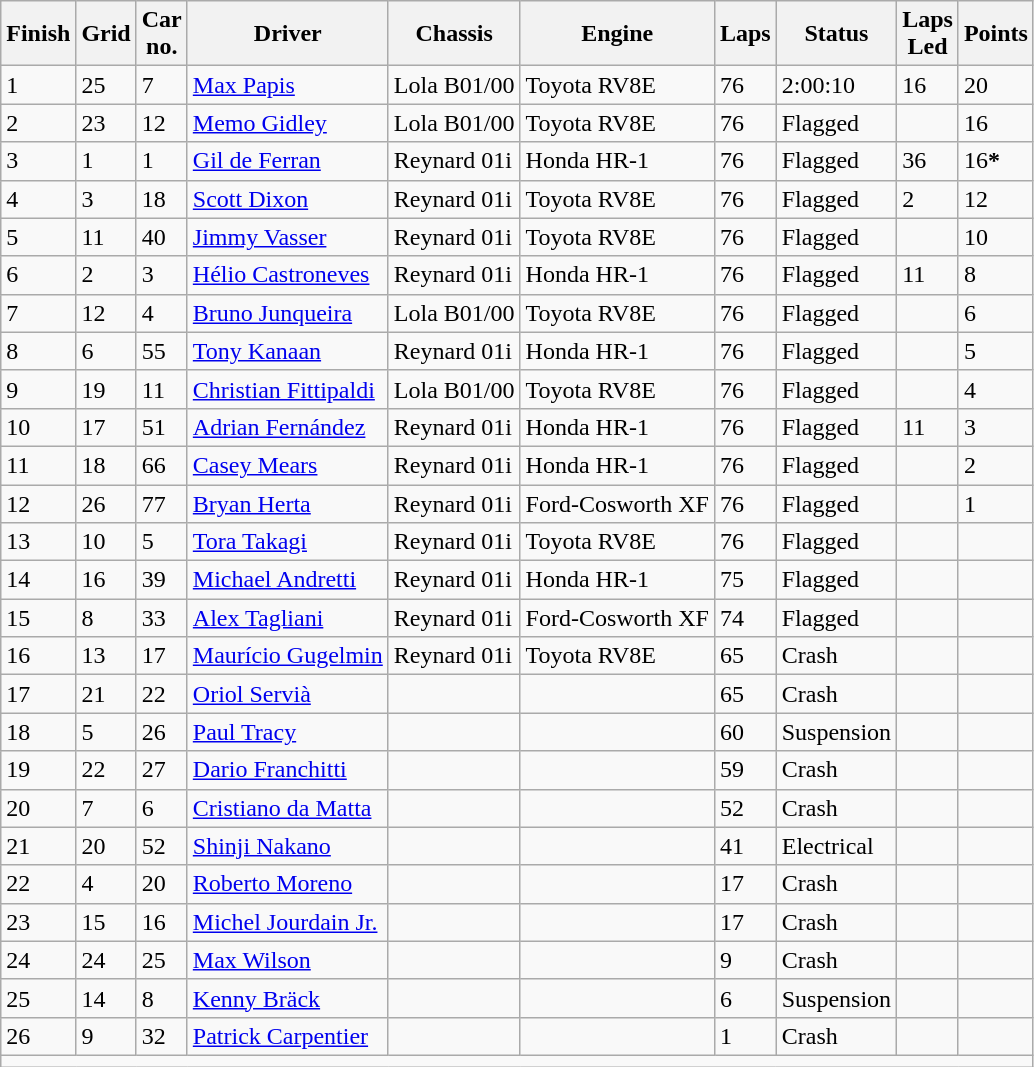<table class="wikitable">
<tr>
<th>Finish</th>
<th>Grid</th>
<th>Car<br>no.</th>
<th>Driver</th>
<th>Chassis</th>
<th>Engine</th>
<th>Laps</th>
<th>Status</th>
<th>Laps<br>Led</th>
<th>Points</th>
</tr>
<tr>
<td>1</td>
<td>25</td>
<td>7</td>
<td> <a href='#'>Max Papis</a></td>
<td>Lola B01/00</td>
<td>Toyota RV8E</td>
<td>76</td>
<td>2:00:10</td>
<td>16</td>
<td>20</td>
</tr>
<tr>
<td>2</td>
<td>23</td>
<td>12</td>
<td> <a href='#'>Memo Gidley</a></td>
<td>Lola B01/00</td>
<td>Toyota RV8E</td>
<td>76</td>
<td>Flagged</td>
<td></td>
<td>16</td>
</tr>
<tr>
<td>3</td>
<td>1</td>
<td>1</td>
<td> <a href='#'>Gil de Ferran</a></td>
<td>Reynard 01i</td>
<td>Honda HR-1</td>
<td>76</td>
<td>Flagged</td>
<td>36</td>
<td>16<strong>*</strong></td>
</tr>
<tr>
<td>4</td>
<td>3</td>
<td>18</td>
<td> <a href='#'>Scott Dixon</a> </td>
<td>Reynard 01i</td>
<td>Toyota RV8E</td>
<td>76</td>
<td>Flagged</td>
<td>2</td>
<td>12</td>
</tr>
<tr>
<td>5</td>
<td>11</td>
<td>40</td>
<td> <a href='#'>Jimmy Vasser</a></td>
<td>Reynard 01i</td>
<td>Toyota RV8E</td>
<td>76</td>
<td>Flagged</td>
<td></td>
<td>10</td>
</tr>
<tr>
<td>6</td>
<td>2</td>
<td>3</td>
<td> <a href='#'>Hélio Castroneves</a></td>
<td>Reynard 01i</td>
<td>Honda HR-1</td>
<td>76</td>
<td>Flagged</td>
<td>11</td>
<td>8</td>
</tr>
<tr>
<td>7</td>
<td>12</td>
<td>4</td>
<td> <a href='#'>Bruno Junqueira</a> </td>
<td>Lola B01/00</td>
<td>Toyota RV8E</td>
<td>76</td>
<td>Flagged</td>
<td></td>
<td>6</td>
</tr>
<tr>
<td>8</td>
<td>6</td>
<td>55</td>
<td> <a href='#'>Tony Kanaan</a></td>
<td>Reynard 01i</td>
<td>Honda HR-1</td>
<td>76</td>
<td>Flagged</td>
<td></td>
<td>5</td>
</tr>
<tr>
<td>9</td>
<td>19</td>
<td>11</td>
<td> <a href='#'>Christian Fittipaldi</a></td>
<td>Lola B01/00</td>
<td>Toyota RV8E</td>
<td>76</td>
<td>Flagged</td>
<td></td>
<td>4</td>
</tr>
<tr>
<td>10</td>
<td>17</td>
<td>51</td>
<td> <a href='#'>Adrian Fernández</a></td>
<td>Reynard 01i</td>
<td>Honda HR-1</td>
<td>76</td>
<td>Flagged</td>
<td>11</td>
<td>3</td>
</tr>
<tr>
<td>11</td>
<td>18</td>
<td>66</td>
<td> <a href='#'>Casey Mears</a></td>
<td>Reynard 01i</td>
<td>Honda HR-1</td>
<td>76</td>
<td>Flagged</td>
<td></td>
<td>2</td>
</tr>
<tr>
<td>12</td>
<td>26</td>
<td>77</td>
<td> <a href='#'>Bryan Herta</a></td>
<td>Reynard 01i</td>
<td>Ford-Cosworth XF</td>
<td>76</td>
<td>Flagged</td>
<td></td>
<td>1</td>
</tr>
<tr>
<td>13</td>
<td>10</td>
<td>5</td>
<td> <a href='#'>Tora Takagi</a> </td>
<td>Reynard 01i</td>
<td>Toyota RV8E</td>
<td>76</td>
<td>Flagged</td>
<td></td>
<td></td>
</tr>
<tr>
<td>14</td>
<td>16</td>
<td>39</td>
<td> <a href='#'>Michael Andretti</a></td>
<td>Reynard 01i</td>
<td>Honda HR-1</td>
<td>75</td>
<td>Flagged</td>
<td></td>
<td></td>
</tr>
<tr>
<td>15</td>
<td>8</td>
<td>33</td>
<td> <a href='#'>Alex Tagliani</a></td>
<td>Reynard 01i</td>
<td>Ford-Cosworth XF</td>
<td>74</td>
<td>Flagged</td>
<td></td>
<td></td>
</tr>
<tr>
<td>16</td>
<td>13</td>
<td>17</td>
<td> <a href='#'>Maurício Gugelmin</a></td>
<td>Reynard 01i</td>
<td>Toyota RV8E</td>
<td>65</td>
<td>Crash</td>
<td></td>
<td></td>
</tr>
<tr>
<td>17</td>
<td>21</td>
<td>22</td>
<td> <a href='#'>Oriol Servià</a></td>
<td></td>
<td></td>
<td>65</td>
<td>Crash</td>
<td></td>
<td></td>
</tr>
<tr>
<td>18</td>
<td>5</td>
<td>26</td>
<td> <a href='#'>Paul Tracy</a></td>
<td></td>
<td></td>
<td>60</td>
<td>Suspension</td>
<td></td>
<td></td>
</tr>
<tr>
<td>19</td>
<td>22</td>
<td>27</td>
<td> <a href='#'>Dario Franchitti</a></td>
<td></td>
<td></td>
<td>59</td>
<td>Crash</td>
<td></td>
<td></td>
</tr>
<tr>
<td>20</td>
<td>7</td>
<td>6</td>
<td> <a href='#'>Cristiano da Matta</a></td>
<td></td>
<td></td>
<td>52</td>
<td>Crash</td>
<td></td>
<td></td>
</tr>
<tr>
<td>21</td>
<td>20</td>
<td>52</td>
<td> <a href='#'>Shinji Nakano</a></td>
<td></td>
<td></td>
<td>41</td>
<td>Electrical</td>
<td></td>
<td></td>
</tr>
<tr>
<td>22</td>
<td>4</td>
<td>20</td>
<td> <a href='#'>Roberto Moreno</a></td>
<td></td>
<td></td>
<td>17</td>
<td>Crash</td>
<td></td>
<td></td>
</tr>
<tr>
<td>23</td>
<td>15</td>
<td>16</td>
<td> <a href='#'>Michel Jourdain Jr.</a></td>
<td></td>
<td></td>
<td>17</td>
<td>Crash</td>
<td></td>
<td></td>
</tr>
<tr>
<td>24</td>
<td>24</td>
<td>25</td>
<td> <a href='#'>Max Wilson</a> </td>
<td></td>
<td></td>
<td>9</td>
<td>Crash</td>
<td></td>
<td></td>
</tr>
<tr>
<td>25</td>
<td>14</td>
<td>8</td>
<td> <a href='#'>Kenny Bräck</a></td>
<td></td>
<td></td>
<td>6</td>
<td>Suspension</td>
<td></td>
<td></td>
</tr>
<tr>
<td>26</td>
<td>9</td>
<td>32</td>
<td> <a href='#'>Patrick Carpentier</a></td>
<td></td>
<td></td>
<td>1</td>
<td>Crash</td>
<td></td>
<td></td>
</tr>
<tr class="sortbottom">
<td colspan="10"></td>
</tr>
</table>
